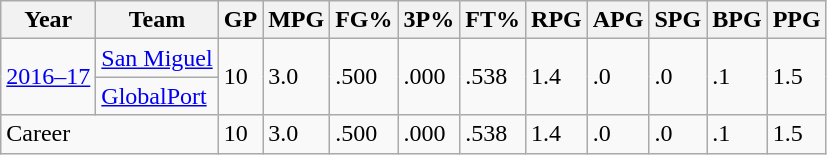<table class="wikitable sortable">
<tr>
<th>Year</th>
<th>Team</th>
<th>GP</th>
<th>MPG</th>
<th>FG%</th>
<th>3P%</th>
<th>FT%</th>
<th>RPG</th>
<th>APG</th>
<th>SPG</th>
<th>BPG</th>
<th>PPG</th>
</tr>
<tr>
<td rowspan="2"><a href='#'>2016–17</a></td>
<td><a href='#'>San Miguel</a></td>
<td rowspan="2">10</td>
<td rowspan="2">3.0</td>
<td rowspan="2">.500</td>
<td rowspan="2">.000</td>
<td rowspan="2">.538</td>
<td rowspan="2">1.4</td>
<td rowspan="2">.0</td>
<td rowspan="2">.0</td>
<td rowspan="2">.1</td>
<td rowspan="2">1.5</td>
</tr>
<tr>
<td><a href='#'>GlobalPort</a></td>
</tr>
<tr>
<td colspan="2">Career</td>
<td>10</td>
<td>3.0</td>
<td>.500</td>
<td>.000</td>
<td>.538</td>
<td>1.4</td>
<td>.0</td>
<td>.0</td>
<td>.1</td>
<td>1.5</td>
</tr>
</table>
